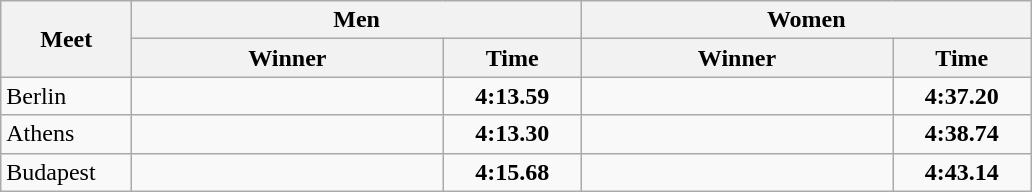<table class="wikitable">
<tr>
<th width=80 rowspan=2>Meet</th>
<th colspan=2>Men</th>
<th colspan=2>Women</th>
</tr>
<tr>
<th width=200>Winner</th>
<th width=85>Time</th>
<th width=200>Winner</th>
<th width=85>Time</th>
</tr>
<tr>
<td>Berlin</td>
<td></td>
<td align=center><strong>4:13.59</strong></td>
<td></td>
<td align=center><strong>4:37.20</strong></td>
</tr>
<tr>
<td>Athens</td>
<td></td>
<td align=center><strong>4:13.30</strong></td>
<td></td>
<td align=center><strong>4:38.74</strong></td>
</tr>
<tr>
<td>Budapest</td>
<td></td>
<td align=center><strong>4:15.68</strong></td>
<td></td>
<td align=center><strong>4:43.14</strong></td>
</tr>
</table>
